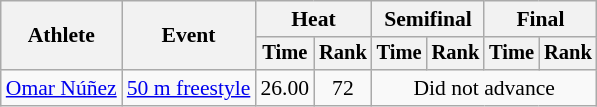<table class=wikitable style="font-size:90%">
<tr>
<th rowspan="2">Athlete</th>
<th rowspan="2">Event</th>
<th colspan="2">Heat</th>
<th colspan="2">Semifinal</th>
<th colspan="2">Final</th>
</tr>
<tr style="font-size:95%">
<th>Time</th>
<th>Rank</th>
<th>Time</th>
<th>Rank</th>
<th>Time</th>
<th>Rank</th>
</tr>
<tr align=center>
<td align=left><a href='#'>Omar Núñez</a></td>
<td align=left><a href='#'>50 m freestyle</a></td>
<td>26.00</td>
<td>72</td>
<td colspan=4>Did not advance</td>
</tr>
</table>
